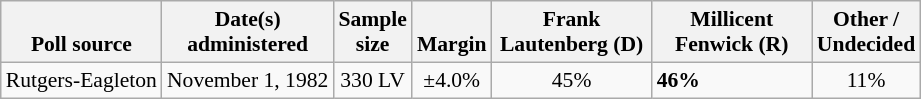<table class="wikitable" style="font-size:90%">
<tr valign=bottom>
<th>Poll source</th>
<th>Date(s)<br>administered</th>
<th>Sample<br>size</th>
<th>Margin<br></th>
<th style="width:100px;">Frank<br>Lautenberg (D)</th>
<th style="width:100px;">Millicent<br>Fenwick (R)</th>
<th>Other /<br>Undecided</th>
</tr>
<tr>
<td>Rutgers-Eagleton</td>
<td align=center>November 1, 1982</td>
<td align=center>330 LV</td>
<td align=center>±4.0%</td>
<td align=center>45%</td>
<td><strong>46%</strong></td>
<td align=center>11%</td>
</tr>
</table>
